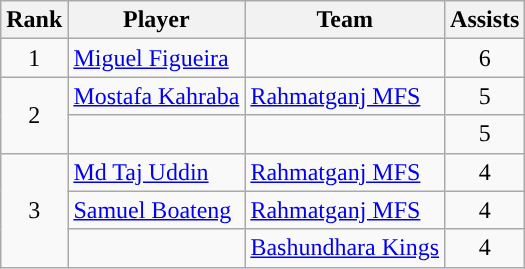<table class="wikitable" style="text-align:center">
<tr>
<th style="text-align:center">Rank</th>
<th style="text-align:center">Player</th>
<th style="text-align:center">Team</th>
<th style="text-align:center">Assists</th>
</tr>
<tr>
<td>1</td>
<td align="left"> <a href='#'>Miguel Figueira</a></td>
<td align="left"></td>
<td>6</td>
</tr>
<tr>
<td rowspan=2>2</td>
<td align="left"> <a href='#'>Mostafa Kahraba</a></td>
<td align="left"><a href='#'>Rahmatganj MFS</a></td>
<td>5</td>
</tr>
<tr>
<td align="left"></td>
<td align="left"></td>
<td>5</td>
</tr>
<tr>
<td rowspan=4>3</td>
<td align="left"> <a href='#'>Md Taj Uddin</a></td>
<td align="left"><a href='#'>Rahmatganj MFS</a></td>
<td>4</td>
</tr>
<tr>
<td align="left"> <a href='#'>Samuel Boateng</a></td>
<td align="left"><a href='#'>Rahmatganj MFS</a></td>
<td>4</td>
</tr>
<tr>
<td align="left"></td>
<td align="left"><a href='#'>Bashundhara Kings</a></td>
<td>4</td>
</tr>
</table>
